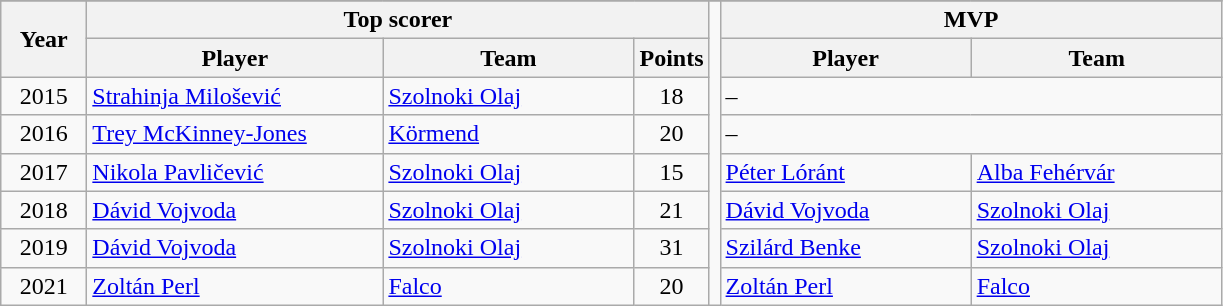<table class="wikitable sortable">
<tr>
</tr>
<tr>
<th rowspan="2" width=50>Year</th>
<th colspan="3">Top scorer</th>
<td rowspan=8></td>
<th colspan="2">MVP</th>
</tr>
<tr>
<th width=190>Player</th>
<th width=160>Team</th>
<th>Points</th>
<th width=160>Player</th>
<th width=160>Team</th>
</tr>
<tr>
<td style="text-align:center">2015</td>
<td> <a href='#'>Strahinja Milošević</a></td>
<td><a href='#'> Szolnoki Olaj</a></td>
<td style="text-align:center">18</td>
<td colspan="2">–</td>
</tr>
<tr>
<td style="text-align:center">2016</td>
<td> <a href='#'>Trey McKinney-Jones</a></td>
<td><a href='#'> Körmend</a></td>
<td style="text-align:center">20</td>
<td colspan="2">–</td>
</tr>
<tr>
<td style="text-align:center">2017</td>
<td> <a href='#'>Nikola Pavličević</a></td>
<td><a href='#'>Szolnoki Olaj</a></td>
<td style="text-align:center">15</td>
<td> <a href='#'>Péter Lóránt</a></td>
<td><a href='#'>Alba Fehérvár</a></td>
</tr>
<tr>
<td style="text-align:center">2018</td>
<td> <a href='#'>Dávid Vojvoda</a></td>
<td><a href='#'>Szolnoki Olaj</a></td>
<td style="text-align:center">21</td>
<td> <a href='#'>Dávid Vojvoda</a></td>
<td><a href='#'>Szolnoki Olaj</a></td>
</tr>
<tr>
<td style="text-align:center">2019</td>
<td> <a href='#'>Dávid Vojvoda</a></td>
<td><a href='#'>Szolnoki Olaj</a></td>
<td style="text-align:center">31</td>
<td> <a href='#'>Szilárd Benke</a></td>
<td><a href='#'>Szolnoki Olaj</a></td>
</tr>
<tr>
<td style="text-align:center">2021</td>
<td> <a href='#'>Zoltán Perl</a></td>
<td><a href='#'>Falco</a></td>
<td style="text-align:center">20</td>
<td> <a href='#'>Zoltán Perl</a></td>
<td><a href='#'>Falco</a></td>
</tr>
</table>
